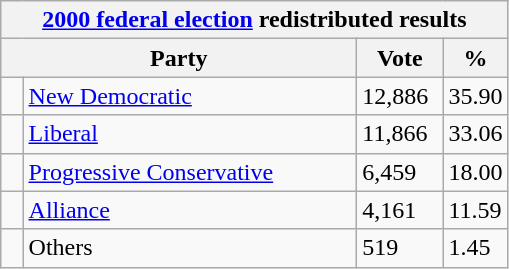<table class="wikitable">
<tr>
<th colspan="4"><a href='#'>2000 federal election</a> redistributed results</th>
</tr>
<tr>
<th bgcolor="#DDDDFF" width="230px" colspan="2">Party</th>
<th bgcolor="#DDDDFF" width="50px">Vote</th>
<th bgcolor="#DDDDFF" width="30px">%</th>
</tr>
<tr>
<td> </td>
<td><a href='#'>New Democratic</a></td>
<td>12,886</td>
<td>35.90</td>
</tr>
<tr>
<td> </td>
<td><a href='#'>Liberal</a></td>
<td>11,866</td>
<td>33.06</td>
</tr>
<tr>
<td> </td>
<td><a href='#'>Progressive Conservative</a></td>
<td>6,459</td>
<td>18.00</td>
</tr>
<tr>
<td> </td>
<td><a href='#'>Alliance</a></td>
<td>4,161</td>
<td>11.59</td>
</tr>
<tr>
<td> </td>
<td>Others</td>
<td>519</td>
<td>1.45</td>
</tr>
</table>
